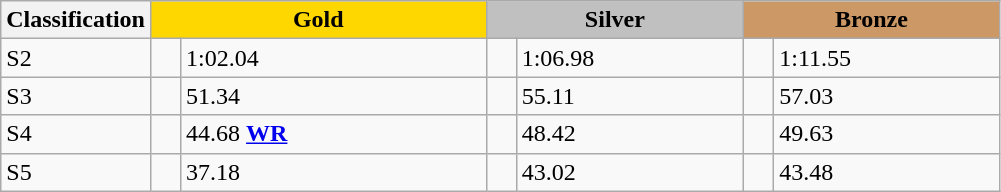<table class=wikitable style="font-size:100%">
<tr>
<th rowspan="1" width="15%">Classification</th>
<th colspan="2" style="background:gold;">Gold</th>
<th colspan="2" style="background:silver;">Silver</th>
<th colspan="2" style="background:#CC9966;">Bronze</th>
</tr>
<tr>
<td>S2 <br></td>
<td></td>
<td>1:02.04</td>
<td></td>
<td>1:06.98</td>
<td></td>
<td>1:11.55</td>
</tr>
<tr>
<td>S3 <br></td>
<td></td>
<td>51.34</td>
<td></td>
<td>55.11</td>
<td></td>
<td>57.03</td>
</tr>
<tr>
<td>S4 <br></td>
<td></td>
<td>44.68 <strong><a href='#'>WR</a></strong></td>
<td></td>
<td>48.42</td>
<td></td>
<td>49.63</td>
</tr>
<tr>
<td>S5 <br></td>
<td></td>
<td>37.18</td>
<td></td>
<td>43.02</td>
<td></td>
<td>43.48</td>
</tr>
</table>
